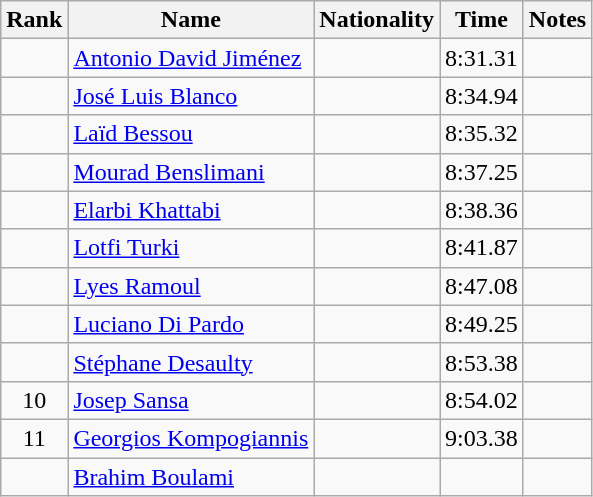<table class="wikitable sortable" style="text-align:center">
<tr>
<th>Rank</th>
<th>Name</th>
<th>Nationality</th>
<th>Time</th>
<th>Notes</th>
</tr>
<tr>
<td></td>
<td align=left><a href='#'>Antonio David Jiménez</a></td>
<td align=left></td>
<td>8:31.31</td>
<td></td>
</tr>
<tr>
<td></td>
<td align=left><a href='#'>José Luis Blanco</a></td>
<td align=left></td>
<td>8:34.94</td>
<td></td>
</tr>
<tr>
<td></td>
<td align=left><a href='#'>Laïd Bessou</a></td>
<td align=left></td>
<td>8:35.32</td>
<td></td>
</tr>
<tr>
<td></td>
<td align=left><a href='#'>Mourad Benslimani</a></td>
<td align=left></td>
<td>8:37.25</td>
<td></td>
</tr>
<tr>
<td></td>
<td align=left><a href='#'>Elarbi Khattabi</a></td>
<td align=left></td>
<td>8:38.36</td>
<td></td>
</tr>
<tr>
<td></td>
<td align=left><a href='#'>Lotfi Turki</a></td>
<td align=left></td>
<td>8:41.87</td>
<td></td>
</tr>
<tr>
<td></td>
<td align=left><a href='#'>Lyes Ramoul</a></td>
<td align=left></td>
<td>8:47.08</td>
<td></td>
</tr>
<tr>
<td></td>
<td align=left><a href='#'>Luciano Di Pardo</a></td>
<td align=left></td>
<td>8:49.25</td>
<td></td>
</tr>
<tr>
<td></td>
<td align=left><a href='#'>Stéphane Desaulty</a></td>
<td align=left></td>
<td>8:53.38</td>
<td></td>
</tr>
<tr>
<td>10</td>
<td align=left><a href='#'>Josep Sansa</a></td>
<td align=left></td>
<td>8:54.02</td>
<td></td>
</tr>
<tr>
<td>11</td>
<td align=left><a href='#'>Georgios Kompogiannis</a></td>
<td align=left></td>
<td>9:03.38</td>
<td></td>
</tr>
<tr>
<td></td>
<td align=left><a href='#'>Brahim Boulami</a></td>
<td align=left></td>
<td></td>
<td></td>
</tr>
</table>
